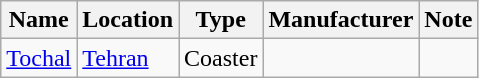<table class="wikitable sortable">
<tr>
<th>Name</th>
<th>Location</th>
<th>Type</th>
<th>Manufacturer</th>
<th>Note</th>
</tr>
<tr>
<td><a href='#'>Tochal</a></td>
<td><a href='#'>Tehran</a></td>
<td>Coaster</td>
<td></td>
<td></td>
</tr>
</table>
